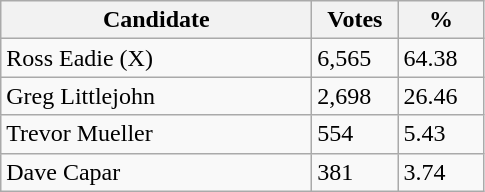<table class="wikitable sortable">
<tr>
<th bgcolor="#DDDDFF" width="200px">Candidate</th>
<th bgcolor="#DDDDFF" width="50px">Votes</th>
<th bgcolor="#DDDDFF" width="50px">%</th>
</tr>
<tr>
<td>Ross Eadie (X)</td>
<td>6,565</td>
<td>64.38</td>
</tr>
<tr>
<td>Greg Littlejohn</td>
<td>2,698</td>
<td>26.46</td>
</tr>
<tr>
<td>Trevor Mueller</td>
<td>554</td>
<td>5.43</td>
</tr>
<tr>
<td>Dave Capar</td>
<td>381</td>
<td>3.74</td>
</tr>
</table>
